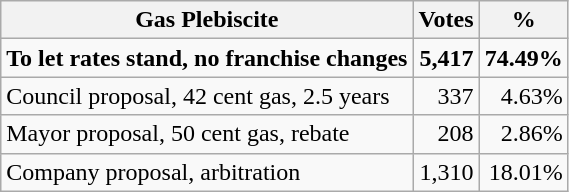<table class="wikitable">
<tr>
<th>Gas Plebiscite</th>
<th>Votes</th>
<th>%</th>
</tr>
<tr>
<td><strong>To let rates stand, no franchise changes</strong></td>
<td align="right"><strong>5,417</strong></td>
<td align="right"><strong>74.49%</strong></td>
</tr>
<tr>
<td>Council proposal, 42 cent gas, 2.5 years</td>
<td align="right">337</td>
<td align="right">4.63%</td>
</tr>
<tr>
<td>Mayor proposal, 50 cent gas, rebate</td>
<td align="right">208</td>
<td align="right">2.86%</td>
</tr>
<tr>
<td>Company proposal, arbitration</td>
<td align="right">1,310</td>
<td align="right">18.01%</td>
</tr>
</table>
